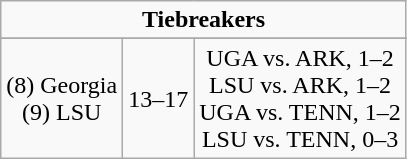<table class="wikitable" style="display: inline-table;">
<tr>
<td align="center" Colspan="3"><strong>Tiebreakers</strong></td>
</tr>
<tr align="center">
</tr>
<tr align="center">
<td>(8) Georgia<br>(9) LSU</td>
<td>13–17</td>
<td>UGA vs. ARK, 1–2<br>LSU vs. ARK, 1–2<br>UGA vs. TENN, 1–2<br>LSU vs. TENN, 0–3</td>
</tr>
</table>
